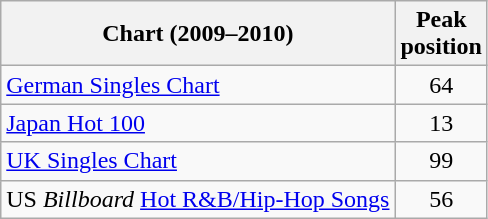<table class="wikitable sortable">
<tr>
<th align="left">Chart (2009–2010)</th>
<th align="left">Peak<br>position</th>
</tr>
<tr>
<td align="left"><a href='#'>German Singles Chart</a></td>
<td style="text-align:center;">64</td>
</tr>
<tr>
<td align="left"><a href='#'>Japan Hot 100</a></td>
<td style="text-align:center;">13</td>
</tr>
<tr>
<td><a href='#'>UK Singles Chart</a></td>
<td style="text-align:center;">99</td>
</tr>
<tr>
<td>US <em>Billboard</em> <a href='#'>Hot R&B/Hip-Hop Songs</a></td>
<td style="text-align:center;">56</td>
</tr>
</table>
